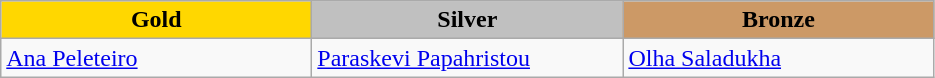<table class="wikitable" style="text-align:left">
<tr align="center">
<td width=200 bgcolor=gold><strong>Gold</strong></td>
<td width=200 bgcolor=silver><strong>Silver</strong></td>
<td width=200 bgcolor=CC9966><strong>Bronze</strong></td>
</tr>
<tr>
<td><a href='#'>Ana Peleteiro</a><br><em></em></td>
<td><a href='#'>Paraskevi Papahristou</a><br><em></em></td>
<td><a href='#'>Olha Saladukha</a><br><em></em></td>
</tr>
</table>
